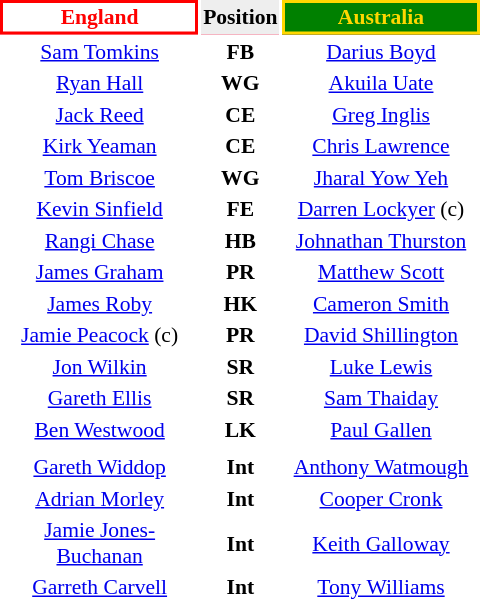<table align=right style="font-size:90%; margin-left:1em">
<tr bgcolor=#FF0033>
<th align="centre" width="126" style="border: 2px solid red; background: white; color: red">England</th>
<th align="center" style="background: #eeeeee; color: black">Position</th>
<th align="centre" width="126" style="border: 2px solid gold; background: green; color: gold">Australia</th>
</tr>
<tr>
<td align="center"><a href='#'>Sam Tomkins</a></td>
<th>FB</th>
<td align="center"><a href='#'>Darius Boyd</a></td>
</tr>
<tr>
<td align="center"><a href='#'>Ryan Hall</a></td>
<th>WG</th>
<td align="center"><a href='#'>Akuila Uate</a></td>
</tr>
<tr>
<td align="center"><a href='#'>Jack Reed</a></td>
<th>CE</th>
<td align="center"><a href='#'>Greg Inglis</a></td>
</tr>
<tr>
<td align="center"><a href='#'>Kirk Yeaman</a></td>
<th>CE</th>
<td align="center"><a href='#'>Chris Lawrence</a></td>
</tr>
<tr>
<td align="center"><a href='#'>Tom Briscoe</a></td>
<th>WG</th>
<td align="center"><a href='#'>Jharal Yow Yeh</a></td>
</tr>
<tr>
<td align="center"><a href='#'>Kevin Sinfield</a></td>
<th>FE</th>
<td align="center"><a href='#'>Darren Lockyer</a> (c)</td>
</tr>
<tr>
<td align="center"><a href='#'>Rangi Chase</a></td>
<th>HB</th>
<td align="center"><a href='#'>Johnathan Thurston</a></td>
</tr>
<tr>
<td align="center"><a href='#'>James Graham</a></td>
<th>PR</th>
<td align="center"><a href='#'>Matthew Scott</a></td>
</tr>
<tr>
<td align="center"><a href='#'>James Roby</a></td>
<th>HK</th>
<td align="center"><a href='#'>Cameron Smith</a></td>
</tr>
<tr>
<td align="center"><a href='#'>Jamie Peacock</a> (c)</td>
<th>PR</th>
<td align="center"><a href='#'>David Shillington</a></td>
</tr>
<tr>
<td align="center"><a href='#'>Jon Wilkin</a></td>
<th>SR</th>
<td align="center"><a href='#'>Luke Lewis</a></td>
</tr>
<tr>
<td align="center"><a href='#'>Gareth Ellis</a></td>
<th>SR</th>
<td align="center"><a href='#'>Sam Thaiday</a></td>
</tr>
<tr>
<td align="center"><a href='#'>Ben Westwood</a></td>
<th>LK</th>
<td align="center"><a href='#'>Paul Gallen</a></td>
</tr>
<tr>
<td></td>
</tr>
<tr>
<td align="center"><a href='#'>Gareth Widdop</a></td>
<th>Int</th>
<td align="center"><a href='#'>Anthony Watmough</a></td>
</tr>
<tr>
<td align="center"><a href='#'>Adrian Morley</a></td>
<th>Int</th>
<td align="center"><a href='#'>Cooper Cronk</a></td>
</tr>
<tr>
<td align="center"><a href='#'>Jamie Jones-Buchanan</a></td>
<th>Int</th>
<td align="center"><a href='#'>Keith Galloway</a></td>
</tr>
<tr>
<td align="center"><a href='#'>Garreth Carvell</a></td>
<th>Int</th>
<td align="center"><a href='#'>Tony Williams</a></td>
</tr>
</table>
